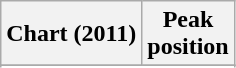<table class="wikitable sortable">
<tr>
<th>Chart (2011)</th>
<th>Peak<br>position</th>
</tr>
<tr>
</tr>
<tr>
</tr>
</table>
